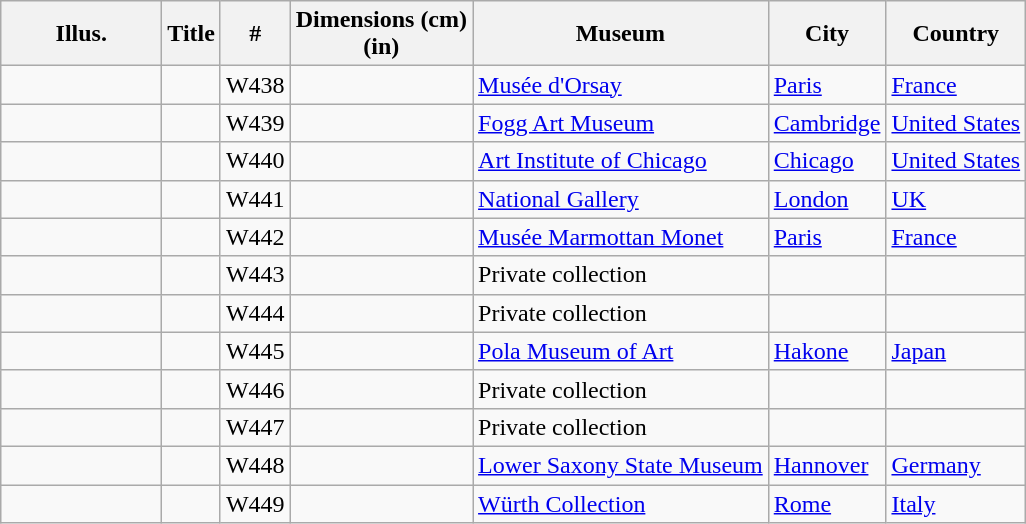<table class="wikitable sortable">
<tr>
<th width="100" class="unsortable" scope="col">Illus.</th>
<th scope="col">Title</th>
<th scope="col">#</th>
<th scope="col">Dimensions (cm) <br> (in)</th>
<th scope="col">Museum</th>
<th scope="col">City</th>
<th scope="col">Country</th>
</tr>
<tr>
<td></td>
<td></td>
<td align="right">W438</td>
<td align="right"></td>
<td><a href='#'>Musée d'Orsay</a></td>
<td><a href='#'>Paris</a></td>
<td><a href='#'>France</a></td>
</tr>
<tr>
<td></td>
<td></td>
<td align="right">W439</td>
<td align="right"></td>
<td><a href='#'>Fogg Art Museum</a></td>
<td><a href='#'>Cambridge</a></td>
<td><a href='#'>United States</a></td>
</tr>
<tr>
<td></td>
<td></td>
<td align="right">W440</td>
<td align="right"></td>
<td><a href='#'>Art Institute of Chicago</a></td>
<td><a href='#'>Chicago</a></td>
<td><a href='#'>United States</a></td>
</tr>
<tr>
<td></td>
<td></td>
<td align="right">W441</td>
<td align="right"></td>
<td><a href='#'>National Gallery</a></td>
<td><a href='#'>London</a></td>
<td><a href='#'>UK</a></td>
</tr>
<tr>
<td></td>
<td></td>
<td align="right">W442</td>
<td align="right"></td>
<td><a href='#'>Musée Marmottan Monet</a></td>
<td><a href='#'>Paris</a></td>
<td><a href='#'>France</a></td>
</tr>
<tr>
<td></td>
<td></td>
<td align="right">W443</td>
<td align="right"></td>
<td>Private collection</td>
<td></td>
<td></td>
</tr>
<tr>
<td></td>
<td></td>
<td align="right">W444</td>
<td align="right"></td>
<td>Private collection</td>
<td></td>
<td></td>
</tr>
<tr>
<td></td>
<td></td>
<td align="right">W445</td>
<td align="right"></td>
<td><a href='#'>Pola Museum of Art</a></td>
<td><a href='#'>Hakone</a></td>
<td><a href='#'>Japan</a></td>
</tr>
<tr>
<td></td>
<td></td>
<td align="right">W446</td>
<td align="right"></td>
<td>Private collection</td>
<td></td>
<td></td>
</tr>
<tr>
<td></td>
<td></td>
<td align="right">W447</td>
<td align="right"></td>
<td>Private collection</td>
<td></td>
<td></td>
</tr>
<tr>
<td></td>
<td></td>
<td align="right">W448</td>
<td align="right"></td>
<td><a href='#'>Lower Saxony State Museum</a></td>
<td><a href='#'>Hannover</a></td>
<td><a href='#'>Germany</a></td>
</tr>
<tr>
<td></td>
<td></td>
<td align="right">W449</td>
<td align="right"></td>
<td><a href='#'>Würth Collection</a></td>
<td><a href='#'>Rome</a></td>
<td><a href='#'>Italy</a></td>
</tr>
</table>
